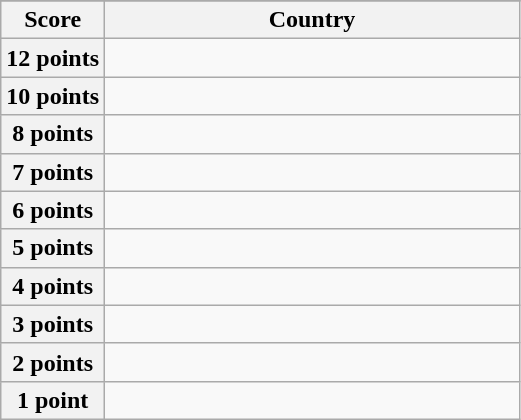<table class="wikitable">
<tr>
</tr>
<tr>
<th scope="col" width="20%">Score</th>
<th scope="col">Country</th>
</tr>
<tr>
<th scope="row">12 points</th>
<td></td>
</tr>
<tr>
<th scope="row">10 points</th>
<td></td>
</tr>
<tr>
<th scope="row">8 points</th>
<td></td>
</tr>
<tr>
<th scope="row">7 points</th>
<td></td>
</tr>
<tr>
<th scope="row">6 points</th>
<td></td>
</tr>
<tr>
<th scope="row">5 points</th>
<td></td>
</tr>
<tr>
<th scope="row">4 points</th>
<td></td>
</tr>
<tr>
<th scope="row">3 points</th>
<td></td>
</tr>
<tr>
<th scope="row">2 points</th>
<td></td>
</tr>
<tr>
<th scope="row">1 point</th>
<td></td>
</tr>
</table>
